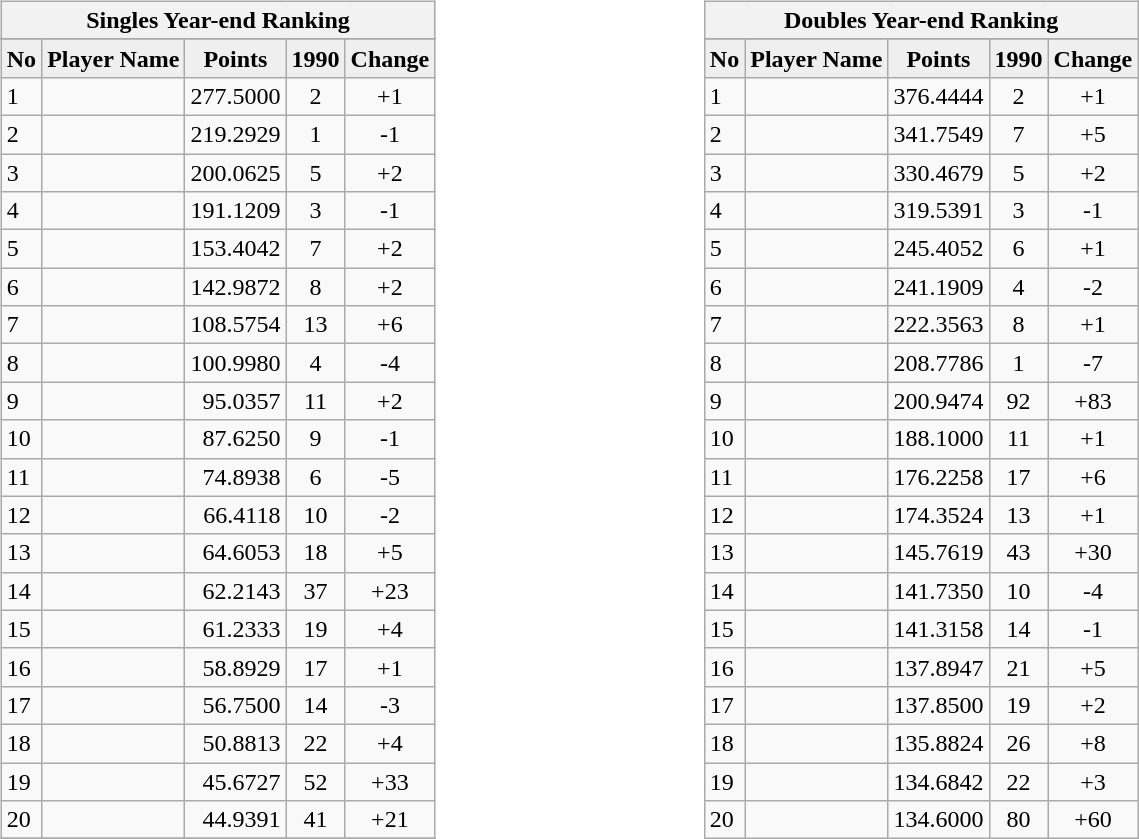<table>
<tr>
<td valign=top width=33% align=left><br><table class="wikitable">
<tr>
<th colspan="5">Singles Year-end Ranking</th>
</tr>
<tr>
</tr>
<tr bgcolor="#efefef">
<td align="center"><strong>No</strong></td>
<td align="center"><strong>Player Name</strong></td>
<td align="center"><strong>Points</strong></td>
<td align="center"><strong>1990</strong></td>
<td align="center"><strong>Change</strong></td>
</tr>
<tr>
<td>1</td>
<td></td>
<td align="right">277.5000</td>
<td align="center">2</td>
<td align="center">+1</td>
</tr>
<tr>
<td>2</td>
<td></td>
<td align="right">219.2929</td>
<td align="center">1</td>
<td align="center">-1</td>
</tr>
<tr>
<td>3</td>
<td></td>
<td align="right">200.0625</td>
<td align="center">5</td>
<td align="center">+2</td>
</tr>
<tr>
<td>4</td>
<td></td>
<td align="right">191.1209</td>
<td align="center">3</td>
<td align="center">-1</td>
</tr>
<tr>
<td>5</td>
<td></td>
<td align="right">153.4042</td>
<td align="center">7</td>
<td align="center">+2</td>
</tr>
<tr>
<td>6</td>
<td></td>
<td align="right">142.9872</td>
<td align="center">8</td>
<td align="center">+2</td>
</tr>
<tr>
<td>7</td>
<td></td>
<td align="right">108.5754</td>
<td align="center">13</td>
<td align="center">+6</td>
</tr>
<tr>
<td>8</td>
<td></td>
<td align="right">100.9980</td>
<td align="center">4</td>
<td align="center">-4</td>
</tr>
<tr>
<td>9</td>
<td></td>
<td align="right">95.0357</td>
<td align="center">11</td>
<td align="center">+2</td>
</tr>
<tr>
<td>10</td>
<td></td>
<td align="right">87.6250</td>
<td align="center">9</td>
<td align="center">-1</td>
</tr>
<tr>
<td>11</td>
<td></td>
<td align="right">74.8938</td>
<td align="center">6</td>
<td align="center">-5</td>
</tr>
<tr>
<td>12</td>
<td></td>
<td align="right">66.4118</td>
<td align="center">10</td>
<td align="center">-2</td>
</tr>
<tr>
<td>13</td>
<td></td>
<td align="right">64.6053</td>
<td align="center">18</td>
<td align="center">+5</td>
</tr>
<tr>
<td>14</td>
<td></td>
<td align="right">62.2143</td>
<td align="center">37</td>
<td align="center">+23</td>
</tr>
<tr>
<td>15</td>
<td></td>
<td align="right">61.2333</td>
<td align="center">19</td>
<td align="center">+4</td>
</tr>
<tr>
<td>16</td>
<td></td>
<td align="right">58.8929</td>
<td align="center">17</td>
<td align="center">+1</td>
</tr>
<tr>
<td>17</td>
<td></td>
<td align="right">56.7500</td>
<td align="center">14</td>
<td align="center">-3</td>
</tr>
<tr>
<td>18</td>
<td></td>
<td align="right">50.8813</td>
<td align="center">22</td>
<td align="center">+4</td>
</tr>
<tr>
<td>19</td>
<td></td>
<td align="right">45.6727</td>
<td align="center">52</td>
<td align="center">+33</td>
</tr>
<tr>
<td>20</td>
<td></td>
<td align="right">44.9391</td>
<td align="center">41</td>
<td align="center">+21</td>
</tr>
<tr>
</tr>
</table>
</td>
<td valign=top width=33% align=left><br><table class="wikitable">
<tr>
<th colspan="5">Doubles Year-end Ranking</th>
</tr>
<tr>
</tr>
<tr bgcolor="#efefef">
<td align="center"><strong>No</strong></td>
<td align="center"><strong>Player Name</strong></td>
<td align="center"><strong>Points</strong></td>
<td align="center"><strong>1990</strong></td>
<td align="center"><strong>Change</strong></td>
</tr>
<tr>
<td>1</td>
<td></td>
<td align="right">376.4444</td>
<td align="center">2</td>
<td align="center">+1</td>
</tr>
<tr>
<td>2</td>
<td></td>
<td align="right">341.7549</td>
<td align="center">7</td>
<td align="center">+5</td>
</tr>
<tr>
<td>3</td>
<td></td>
<td align="right">330.4679</td>
<td align="center">5</td>
<td align="center">+2</td>
</tr>
<tr>
<td>4</td>
<td></td>
<td align="right">319.5391</td>
<td align="center">3</td>
<td align="center">-1</td>
</tr>
<tr>
<td>5</td>
<td></td>
<td align="right">245.4052</td>
<td align="center">6</td>
<td align="center">+1</td>
</tr>
<tr>
<td>6</td>
<td></td>
<td align="right">241.1909</td>
<td align="center">4</td>
<td align="center">-2</td>
</tr>
<tr>
<td>7</td>
<td></td>
<td align="right">222.3563</td>
<td align="center">8</td>
<td align="center">+1</td>
</tr>
<tr>
<td>8</td>
<td></td>
<td align="right">208.7786</td>
<td align="center">1</td>
<td align="center">-7</td>
</tr>
<tr>
<td>9</td>
<td></td>
<td align="right">200.9474</td>
<td align="center">92</td>
<td align="center">+83</td>
</tr>
<tr>
<td>10</td>
<td></td>
<td align="right">188.1000</td>
<td align="center">11</td>
<td align="center">+1</td>
</tr>
<tr>
<td>11</td>
<td></td>
<td align="right">176.2258</td>
<td align="center">17</td>
<td align="center">+6</td>
</tr>
<tr>
<td>12</td>
<td></td>
<td align="right">174.3524</td>
<td align="center">13</td>
<td align="center">+1</td>
</tr>
<tr>
<td>13</td>
<td></td>
<td align="right">145.7619</td>
<td align="center">43</td>
<td align="center">+30</td>
</tr>
<tr>
<td>14</td>
<td></td>
<td align="right">141.7350</td>
<td align="center">10</td>
<td align="center">-4</td>
</tr>
<tr>
<td>15</td>
<td></td>
<td align="right">141.3158</td>
<td align="center">14</td>
<td align="center">-1</td>
</tr>
<tr>
<td>16</td>
<td></td>
<td align="right">137.8947</td>
<td align="center">21</td>
<td align="center">+5</td>
</tr>
<tr>
<td>17</td>
<td></td>
<td align="right">137.8500</td>
<td align="center">19</td>
<td align="center">+2</td>
</tr>
<tr>
<td>18</td>
<td></td>
<td align="right">135.8824</td>
<td align="center">26</td>
<td align="center">+8</td>
</tr>
<tr>
<td>19</td>
<td></td>
<td align="right">134.6842</td>
<td align="center">22</td>
<td align="center">+3</td>
</tr>
<tr>
<td>20</td>
<td></td>
<td align="right">134.6000</td>
<td align="center">80</td>
<td align="center">+60</td>
</tr>
</table>
</td>
</tr>
<tr>
</tr>
</table>
